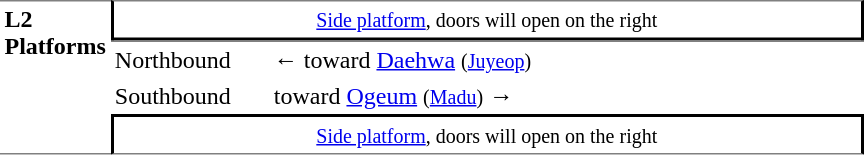<table table border=0 cellspacing=0 cellpadding=3>
<tr>
<td style="border-top:solid 1px gray;border-bottom:solid 1px gray;" width=50 rowspan=10 valign=top><strong>L2<br>Platforms</strong></td>
<td style="border-top:solid 1px gray;border-right:solid 2px black;border-left:solid 2px black;border-bottom:solid 2px black;text-align:center;" colspan=2><small><a href='#'>Side platform</a>, doors will open on the right </small></td>
</tr>
<tr>
<td style="border-bottom:solid 0px gray;border-top:solid 1px gray;" width=100>Northbound</td>
<td style="border-bottom:solid 0px gray;border-top:solid 1px gray;" width=390>←  toward <a href='#'>Daehwa</a> <small>(<a href='#'>Juyeop</a>)</small></td>
</tr>
<tr>
<td>Southbound</td>
<td>  toward <a href='#'>Ogeum</a> <small>(<a href='#'>Madu</a>)</small> →</td>
</tr>
<tr>
<td style="border-top:solid 2px black;border-right:solid 2px black;border-left:solid 2px black;border-bottom:solid 1px gray;text-align:center;" colspan=2><small><a href='#'>Side platform</a>, doors will open on the right </small></td>
</tr>
</table>
